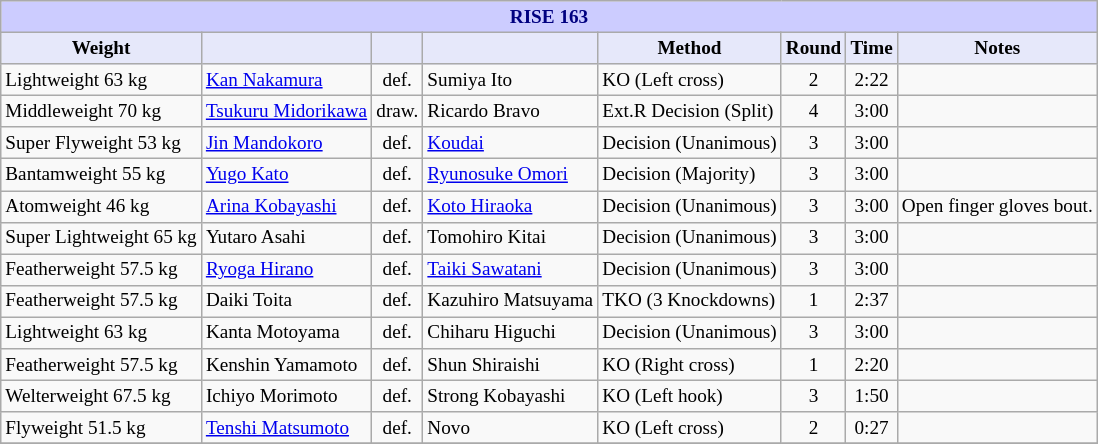<table class="wikitable" style="font-size: 80%;">
<tr>
<th colspan="8" style="background-color: #ccf; color: #000080; text-align: center;"><strong>RISE 163</strong></th>
</tr>
<tr>
<th colspan="1" style="background-color: #E6E8FA; color: #000000; text-align: center;">Weight</th>
<th colspan="1" style="background-color: #E6E8FA; color: #000000; text-align: center;"></th>
<th colspan="1" style="background-color: #E6E8FA; color: #000000; text-align: center;"></th>
<th colspan="1" style="background-color: #E6E8FA; color: #000000; text-align: center;"></th>
<th colspan="1" style="background-color: #E6E8FA; color: #000000; text-align: center;">Method</th>
<th colspan="1" style="background-color: #E6E8FA; color: #000000; text-align: center;">Round</th>
<th colspan="1" style="background-color: #E6E8FA; color: #000000; text-align: center;">Time</th>
<th colspan="1" style="background-color: #E6E8FA; color: #000000; text-align: center;">Notes</th>
</tr>
<tr>
<td>Lightweight 63 kg</td>
<td> <a href='#'>Kan Nakamura</a></td>
<td align=center>def.</td>
<td> Sumiya Ito</td>
<td>KO (Left cross)</td>
<td align=center>2</td>
<td align=center>2:22</td>
<td></td>
</tr>
<tr>
<td>Middleweight 70 kg</td>
<td> <a href='#'>Tsukuru Midorikawa</a></td>
<td align=center>draw.</td>
<td> Ricardo Bravo</td>
<td>Ext.R Decision (Split)</td>
<td align=center>4</td>
<td align=center>3:00</td>
<td></td>
</tr>
<tr>
<td>Super Flyweight 53 kg</td>
<td> <a href='#'>Jin Mandokoro</a></td>
<td align=center>def.</td>
<td> <a href='#'>Koudai</a></td>
<td>Decision (Unanimous)</td>
<td align=center>3</td>
<td align=center>3:00</td>
<td></td>
</tr>
<tr>
<td>Bantamweight 55 kg</td>
<td> <a href='#'>Yugo Kato</a></td>
<td align=center>def.</td>
<td> <a href='#'>Ryunosuke Omori</a></td>
<td>Decision (Majority)</td>
<td align=center>3</td>
<td align=center>3:00</td>
<td></td>
</tr>
<tr>
<td>Atomweight 46 kg</td>
<td> <a href='#'>Arina Kobayashi</a></td>
<td align=center>def.</td>
<td> <a href='#'>Koto Hiraoka</a></td>
<td>Decision (Unanimous)</td>
<td align=center>3</td>
<td align=center>3:00</td>
<td>Open finger gloves bout.</td>
</tr>
<tr>
<td>Super Lightweight 65 kg</td>
<td> Yutaro Asahi</td>
<td align=center>def.</td>
<td> Tomohiro Kitai</td>
<td>Decision (Unanimous)</td>
<td align=center>3</td>
<td align=center>3:00</td>
<td></td>
</tr>
<tr>
<td>Featherweight 57.5 kg</td>
<td> <a href='#'>Ryoga Hirano</a></td>
<td align=center>def.</td>
<td> <a href='#'>Taiki Sawatani</a></td>
<td>Decision (Unanimous)</td>
<td align=center>3</td>
<td align=center>3:00</td>
<td></td>
</tr>
<tr>
<td>Featherweight 57.5 kg</td>
<td> Daiki Toita</td>
<td align=center>def.</td>
<td> Kazuhiro Matsuyama</td>
<td>TKO (3 Knockdowns)</td>
<td align=center>1</td>
<td align=center>2:37</td>
<td></td>
</tr>
<tr>
<td>Lightweight 63 kg</td>
<td> Kanta Motoyama</td>
<td align=center>def.</td>
<td> Chiharu Higuchi</td>
<td>Decision (Unanimous)</td>
<td align=center>3</td>
<td align=center>3:00</td>
<td></td>
</tr>
<tr>
<td>Featherweight 57.5 kg</td>
<td> Kenshin Yamamoto</td>
<td align=center>def.</td>
<td> Shun Shiraishi</td>
<td>KO (Right cross)</td>
<td align=center>1</td>
<td align=center>2:20</td>
<td></td>
</tr>
<tr>
<td>Welterweight 67.5 kg</td>
<td> Ichiyo Morimoto</td>
<td align=center>def.</td>
<td> Strong Kobayashi</td>
<td>KO (Left hook)</td>
<td align=center>3</td>
<td align=center>1:50</td>
<td></td>
</tr>
<tr>
<td>Flyweight 51.5 kg</td>
<td> <a href='#'>Tenshi Matsumoto</a></td>
<td align=center>def.</td>
<td> Novo</td>
<td>KO (Left cross)</td>
<td align=center>2</td>
<td align=center>0:27</td>
<td></td>
</tr>
<tr>
</tr>
</table>
